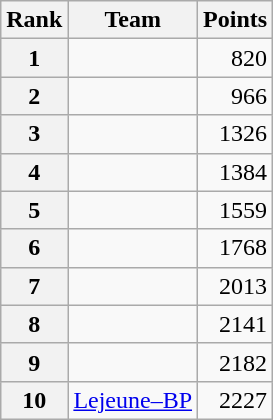<table class="wikitable">
<tr>
<th scope="col">Rank</th>
<th scope="col">Team</th>
<th scope="col">Points</th>
</tr>
<tr>
<th scope="row">1</th>
<td></td>
<td style="text-align:right;">820</td>
</tr>
<tr>
<th scope="row">2</th>
<td></td>
<td style="text-align:right;">966</td>
</tr>
<tr>
<th scope="row">3</th>
<td></td>
<td style="text-align:right;">1326</td>
</tr>
<tr>
<th scope="row">4</th>
<td></td>
<td style="text-align:right;">1384</td>
</tr>
<tr>
<th scope="row">5</th>
<td></td>
<td style="text-align:right;">1559</td>
</tr>
<tr>
<th scope="row">6</th>
<td></td>
<td style="text-align:right;">1768</td>
</tr>
<tr>
<th scope="row">7</th>
<td></td>
<td style="text-align:right;">2013</td>
</tr>
<tr>
<th scope="row">8</th>
<td></td>
<td style="text-align:right;">2141</td>
</tr>
<tr>
<th scope="row">9</th>
<td></td>
<td style="text-align:right;">2182</td>
</tr>
<tr>
<th scope="row">10</th>
<td><a href='#'>Lejeune–BP</a></td>
<td style="text-align:right;">2227</td>
</tr>
</table>
